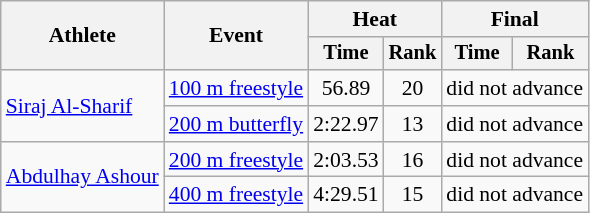<table class=wikitable style="font-size:90%">
<tr>
<th rowspan="2">Athlete</th>
<th rowspan="2">Event</th>
<th colspan="2">Heat</th>
<th colspan="2">Final</th>
</tr>
<tr style="font-size:95%">
<th>Time</th>
<th>Rank</th>
<th>Time</th>
<th>Rank</th>
</tr>
<tr align=center>
<td align=left rowspan="2"><a href='#'>Siraj Al-Sharif</a></td>
<td align=left><a href='#'>100 m freestyle</a></td>
<td>56.89</td>
<td>20</td>
<td colspan="2">did not advance</td>
</tr>
<tr align=center>
<td align=left><a href='#'>200 m butterfly</a></td>
<td>2:22.97</td>
<td>13</td>
<td colspan="2">did not advance</td>
</tr>
<tr align=center>
<td align=left rowspan="2"><a href='#'>Abdulhay Ashour</a></td>
<td align=left><a href='#'>200 m freestyle</a></td>
<td>2:03.53</td>
<td>16</td>
<td colspan="2">did not advance</td>
</tr>
<tr align=center>
<td align=left><a href='#'>400 m freestyle</a></td>
<td>4:29.51</td>
<td>15</td>
<td colspan="2">did not advance</td>
</tr>
</table>
